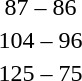<table style="text-align:center">
<tr>
<th width=200></th>
<th width=100></th>
<th width=200></th>
<th></th>
</tr>
<tr>
<td align=right><strong></strong></td>
<td>87 – 86</td>
<td align=left></td>
</tr>
<tr>
<td align=right><strong></strong></td>
<td>104 – 96</td>
<td align=left></td>
</tr>
<tr>
<td align=right><strong></strong></td>
<td>125 – 75</td>
<td align=left></td>
</tr>
</table>
